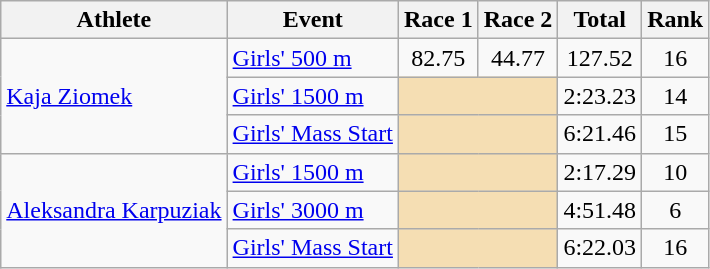<table class="wikitable">
<tr>
<th>Athlete</th>
<th>Event</th>
<th>Race 1</th>
<th>Race 2</th>
<th>Total</th>
<th>Rank</th>
</tr>
<tr>
<td rowspan=3><a href='#'>Kaja Ziomek</a></td>
<td><a href='#'>Girls' 500 m</a></td>
<td align="center">82.75</td>
<td align="center">44.77</td>
<td align="center">127.52</td>
<td align="center">16</td>
</tr>
<tr>
<td><a href='#'>Girls' 1500 m</a></td>
<td colspan=2 bgcolor="wheat"></td>
<td align="center">2:23.23</td>
<td align="center">14</td>
</tr>
<tr>
<td><a href='#'>Girls' Mass Start</a></td>
<td colspan=2 bgcolor="wheat"></td>
<td align="center">6:21.46</td>
<td align="center">15</td>
</tr>
<tr>
<td rowspan=3><a href='#'>Aleksandra Karpuziak</a></td>
<td><a href='#'>Girls' 1500 m</a></td>
<td colspan=2 bgcolor="wheat"></td>
<td align="center">2:17.29</td>
<td align="center">10</td>
</tr>
<tr>
<td><a href='#'>Girls' 3000 m</a></td>
<td colspan=2 bgcolor="wheat"></td>
<td align="center">4:51.48</td>
<td align="center">6</td>
</tr>
<tr>
<td><a href='#'>Girls' Mass Start</a></td>
<td colspan=2 bgcolor="wheat"></td>
<td align="center">6:22.03</td>
<td align="center">16</td>
</tr>
</table>
